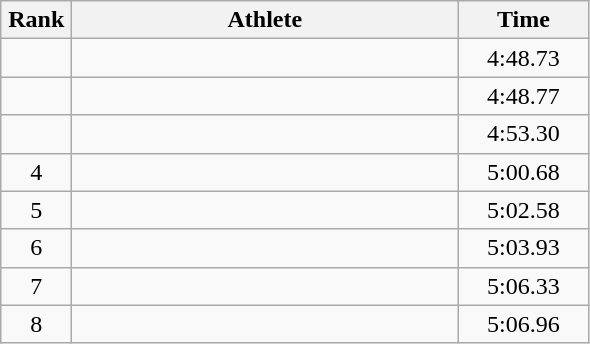<table class=wikitable style="text-align:center">
<tr>
<th width=40>Rank</th>
<th width=250>Athlete</th>
<th width=80>Time</th>
</tr>
<tr>
<td></td>
<td align=left></td>
<td>4:48.73</td>
</tr>
<tr>
<td></td>
<td align=left></td>
<td>4:48.77</td>
</tr>
<tr>
<td></td>
<td align=left></td>
<td>4:53.30</td>
</tr>
<tr>
<td>4</td>
<td align=left></td>
<td>5:00.68</td>
</tr>
<tr>
<td>5</td>
<td align=left></td>
<td>5:02.58</td>
</tr>
<tr>
<td>6</td>
<td align=left></td>
<td>5:03.93</td>
</tr>
<tr>
<td>7</td>
<td align=left></td>
<td>5:06.33</td>
</tr>
<tr>
<td>8</td>
<td align=left></td>
<td>5:06.96</td>
</tr>
</table>
